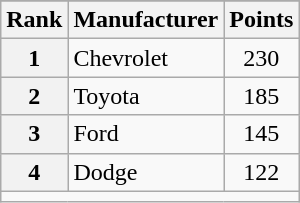<table class="wikitable">
<tr>
</tr>
<tr>
<th scope="col">Rank</th>
<th scope="col">Manufacturer</th>
<th scope="col">Points</th>
</tr>
<tr>
<th scope="row">1</th>
<td>Chevrolet</td>
<td style="text-align:center;">230</td>
</tr>
<tr>
<th scope="row">2</th>
<td>Toyota</td>
<td style="text-align:center;">185</td>
</tr>
<tr>
<th scope="row">3</th>
<td>Ford</td>
<td style="text-align:center;">145</td>
</tr>
<tr>
<th scope="row">4</th>
<td>Dodge</td>
<td style="text-align:center;">122</td>
</tr>
<tr class="sortbottom">
<td colspan="9"></td>
</tr>
</table>
